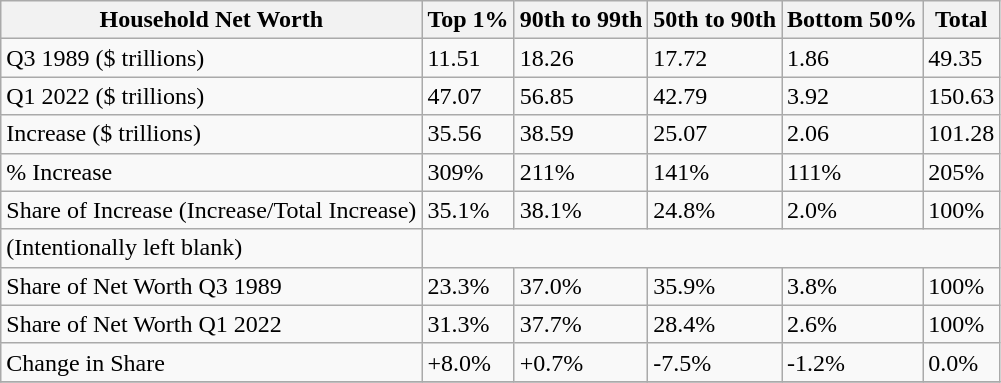<table class="wikitable">
<tr>
<th>Household Net Worth</th>
<th>Top 1%</th>
<th>90th to 99th</th>
<th>50th to 90th</th>
<th>Bottom 50%</th>
<th>Total</th>
</tr>
<tr>
<td>Q3 1989 ($ trillions)</td>
<td>11.51</td>
<td>18.26</td>
<td>17.72</td>
<td>1.86</td>
<td>49.35</td>
</tr>
<tr>
<td>Q1 2022 ($ trillions)</td>
<td>47.07</td>
<td>56.85</td>
<td>42.79</td>
<td>3.92</td>
<td>150.63</td>
</tr>
<tr>
<td>Increase ($ trillions)</td>
<td>35.56</td>
<td>38.59</td>
<td>25.07</td>
<td>2.06</td>
<td>101.28</td>
</tr>
<tr>
<td>% Increase</td>
<td>309%</td>
<td>211%</td>
<td>141%</td>
<td>111%</td>
<td>205%</td>
</tr>
<tr>
<td>Share of Increase (Increase/Total Increase)</td>
<td>35.1%</td>
<td>38.1%</td>
<td>24.8%</td>
<td>2.0%</td>
<td>100%</td>
</tr>
<tr>
<td>(Intentionally left blank)</td>
</tr>
<tr>
<td>Share of Net Worth Q3 1989</td>
<td>23.3%</td>
<td>37.0%</td>
<td>35.9%</td>
<td>3.8%</td>
<td>100%</td>
</tr>
<tr>
<td>Share of Net Worth Q1 2022</td>
<td>31.3%</td>
<td>37.7%</td>
<td>28.4%</td>
<td>2.6%</td>
<td>100%</td>
</tr>
<tr>
<td>Change in Share</td>
<td>+8.0%</td>
<td>+0.7%</td>
<td>-7.5%</td>
<td>-1.2%</td>
<td>0.0%</td>
</tr>
<tr>
</tr>
</table>
